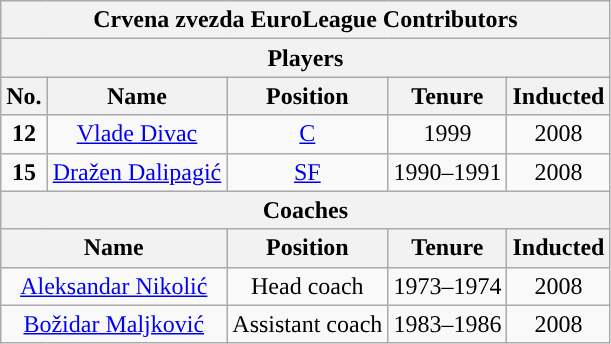<table class="wikitable" style="text-align:center">
<tr>
<th colspan="5">Crvena zvezda EuroLeague Contributors</th>
</tr>
<tr>
<th colspan="5">Players</th>
</tr>
<tr>
<th>No.</th>
<th>Name</th>
<th>Position</th>
<th>Tenure</th>
<th>Inducted</th>
</tr>
<tr>
<td><strong>12</strong></td>
<td><a href='#'>Vlade Divac</a></td>
<td><a href='#'>C</a></td>
<td>1999</td>
<td>2008</td>
</tr>
<tr>
<td><strong>15</strong></td>
<td><a href='#'>Dražen Dalipagić</a></td>
<td><a href='#'>SF</a></td>
<td>1990–1991</td>
<td>2008</td>
</tr>
<tr>
<th colspan="5">Coaches</th>
</tr>
<tr>
<th colspan=2>Name</th>
<th>Position</th>
<th>Tenure</th>
<th>Inducted</th>
</tr>
<tr>
<td colspan=2><a href='#'>Aleksandar Nikolić</a></td>
<td>Head coach</td>
<td>1973–1974</td>
<td>2008</td>
</tr>
<tr>
<td colspan=2><a href='#'>Božidar Maljković</a></td>
<td>Assistant coach</td>
<td>1983–1986</td>
<td>2008</td>
</tr>
</table>
